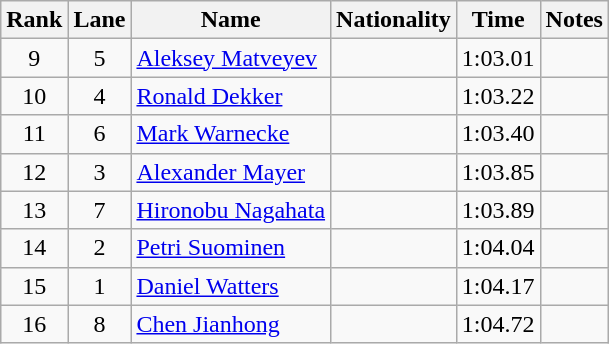<table class="wikitable sortable" style="text-align: center">
<tr>
<th>Rank</th>
<th>Lane</th>
<th>Name</th>
<th>Nationality</th>
<th>Time</th>
<th>Notes</th>
</tr>
<tr>
<td>9</td>
<td>5</td>
<td align=left><a href='#'>Aleksey Matveyev</a></td>
<td align=left></td>
<td>1:03.01</td>
<td></td>
</tr>
<tr>
<td>10</td>
<td>4</td>
<td align=left><a href='#'>Ronald Dekker</a></td>
<td align=left></td>
<td>1:03.22</td>
<td></td>
</tr>
<tr>
<td>11</td>
<td>6</td>
<td align=left><a href='#'>Mark Warnecke</a></td>
<td align=left></td>
<td>1:03.40</td>
<td></td>
</tr>
<tr>
<td>12</td>
<td>3</td>
<td align=left><a href='#'>Alexander Mayer</a></td>
<td align=left></td>
<td>1:03.85</td>
<td></td>
</tr>
<tr>
<td>13</td>
<td>7</td>
<td align=left><a href='#'>Hironobu Nagahata</a></td>
<td align=left></td>
<td>1:03.89</td>
<td></td>
</tr>
<tr>
<td>14</td>
<td>2</td>
<td align=left><a href='#'>Petri Suominen</a></td>
<td align=left></td>
<td>1:04.04</td>
<td></td>
</tr>
<tr>
<td>15</td>
<td>1</td>
<td align=left><a href='#'>Daniel Watters</a></td>
<td align=left></td>
<td>1:04.17</td>
<td></td>
</tr>
<tr>
<td>16</td>
<td>8</td>
<td align=left><a href='#'>Chen Jianhong</a></td>
<td align=left></td>
<td>1:04.72</td>
<td></td>
</tr>
</table>
